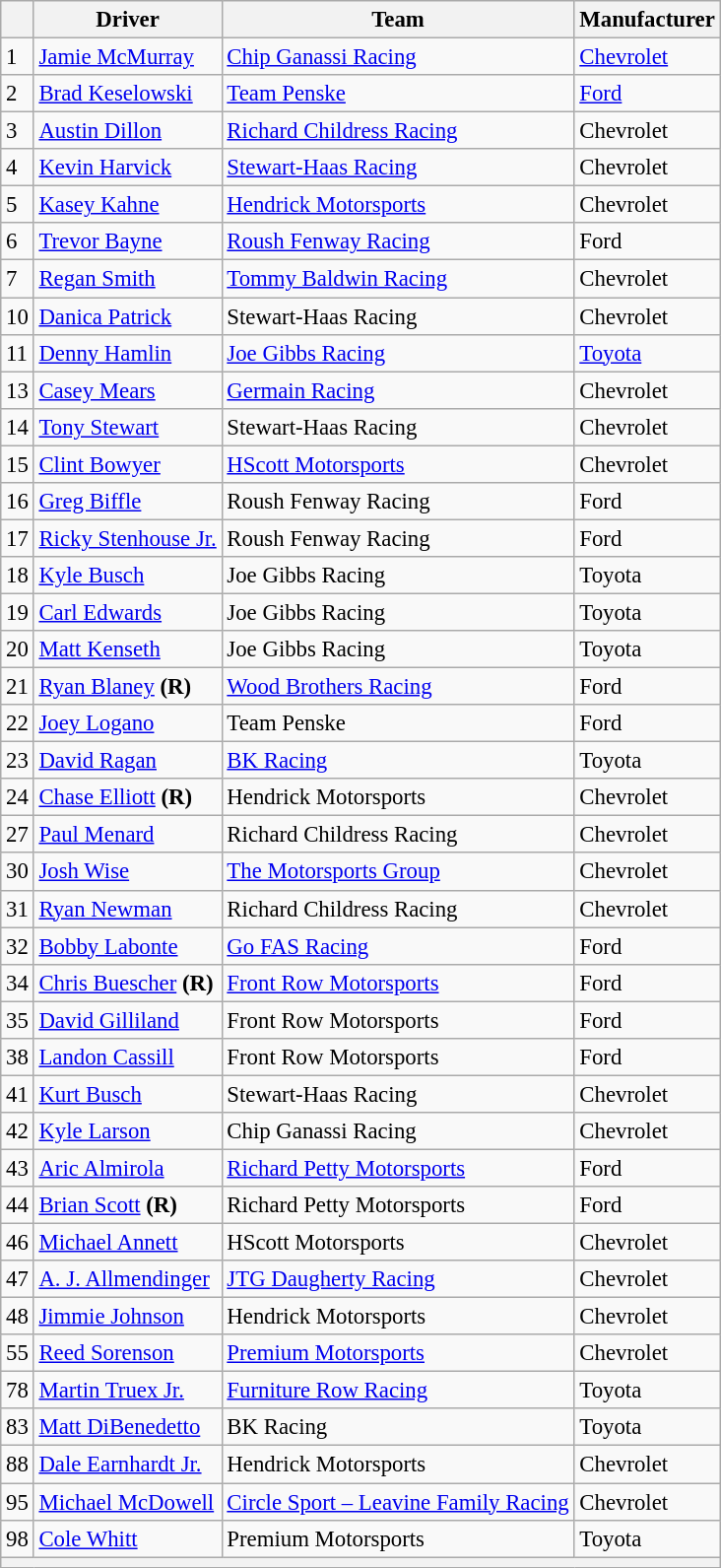<table class="wikitable" style="font-size:95%">
<tr>
<th></th>
<th>Driver</th>
<th>Team</th>
<th>Manufacturer</th>
</tr>
<tr>
<td>1</td>
<td><a href='#'>Jamie McMurray</a></td>
<td><a href='#'>Chip Ganassi Racing</a></td>
<td><a href='#'>Chevrolet</a></td>
</tr>
<tr>
<td>2</td>
<td><a href='#'>Brad Keselowski</a></td>
<td><a href='#'>Team Penske</a></td>
<td><a href='#'>Ford</a></td>
</tr>
<tr>
<td>3</td>
<td><a href='#'>Austin Dillon</a></td>
<td><a href='#'>Richard Childress Racing</a></td>
<td>Chevrolet</td>
</tr>
<tr>
<td>4</td>
<td><a href='#'>Kevin Harvick</a></td>
<td><a href='#'>Stewart-Haas Racing</a></td>
<td>Chevrolet</td>
</tr>
<tr>
<td>5</td>
<td><a href='#'>Kasey Kahne</a></td>
<td><a href='#'>Hendrick Motorsports</a></td>
<td>Chevrolet</td>
</tr>
<tr>
<td>6</td>
<td><a href='#'>Trevor Bayne</a></td>
<td><a href='#'>Roush Fenway Racing</a></td>
<td>Ford</td>
</tr>
<tr>
<td>7</td>
<td><a href='#'>Regan Smith</a></td>
<td><a href='#'>Tommy Baldwin Racing</a></td>
<td>Chevrolet</td>
</tr>
<tr>
<td>10</td>
<td><a href='#'>Danica Patrick</a></td>
<td>Stewart-Haas Racing</td>
<td>Chevrolet</td>
</tr>
<tr>
<td>11</td>
<td><a href='#'>Denny Hamlin</a></td>
<td><a href='#'>Joe Gibbs Racing</a></td>
<td><a href='#'>Toyota</a></td>
</tr>
<tr>
<td>13</td>
<td><a href='#'>Casey Mears</a></td>
<td><a href='#'>Germain Racing</a></td>
<td>Chevrolet</td>
</tr>
<tr>
<td>14</td>
<td><a href='#'>Tony Stewart</a></td>
<td>Stewart-Haas Racing</td>
<td>Chevrolet</td>
</tr>
<tr>
<td>15</td>
<td><a href='#'>Clint Bowyer</a></td>
<td><a href='#'>HScott Motorsports</a></td>
<td>Chevrolet</td>
</tr>
<tr>
<td>16</td>
<td><a href='#'>Greg Biffle</a></td>
<td>Roush Fenway Racing</td>
<td>Ford</td>
</tr>
<tr>
<td>17</td>
<td><a href='#'>Ricky Stenhouse Jr.</a></td>
<td>Roush Fenway Racing</td>
<td>Ford</td>
</tr>
<tr>
<td>18</td>
<td><a href='#'>Kyle Busch</a></td>
<td>Joe Gibbs Racing</td>
<td>Toyota</td>
</tr>
<tr>
<td>19</td>
<td><a href='#'>Carl Edwards</a></td>
<td>Joe Gibbs Racing</td>
<td>Toyota</td>
</tr>
<tr>
<td>20</td>
<td><a href='#'>Matt Kenseth</a></td>
<td>Joe Gibbs Racing</td>
<td>Toyota</td>
</tr>
<tr>
<td>21</td>
<td><a href='#'>Ryan Blaney</a> <strong>(R)</strong></td>
<td><a href='#'>Wood Brothers Racing</a></td>
<td>Ford</td>
</tr>
<tr>
<td>22</td>
<td><a href='#'>Joey Logano</a></td>
<td>Team Penske</td>
<td>Ford</td>
</tr>
<tr>
<td>23</td>
<td><a href='#'>David Ragan</a></td>
<td><a href='#'>BK Racing</a></td>
<td>Toyota</td>
</tr>
<tr>
<td>24</td>
<td><a href='#'>Chase Elliott</a> <strong>(R)</strong></td>
<td>Hendrick Motorsports</td>
<td>Chevrolet</td>
</tr>
<tr>
<td>27</td>
<td><a href='#'>Paul Menard</a></td>
<td>Richard Childress Racing</td>
<td>Chevrolet</td>
</tr>
<tr>
<td>30</td>
<td><a href='#'>Josh Wise</a></td>
<td><a href='#'>The Motorsports Group</a></td>
<td>Chevrolet</td>
</tr>
<tr>
<td>31</td>
<td><a href='#'>Ryan Newman</a></td>
<td>Richard Childress Racing</td>
<td>Chevrolet</td>
</tr>
<tr>
<td>32</td>
<td><a href='#'>Bobby Labonte</a></td>
<td><a href='#'>Go FAS Racing</a></td>
<td>Ford</td>
</tr>
<tr>
<td>34</td>
<td><a href='#'>Chris Buescher</a> <strong>(R)</strong></td>
<td><a href='#'>Front Row Motorsports</a></td>
<td>Ford</td>
</tr>
<tr>
<td>35</td>
<td><a href='#'>David Gilliland</a></td>
<td>Front Row Motorsports</td>
<td>Ford</td>
</tr>
<tr>
<td>38</td>
<td><a href='#'>Landon Cassill</a></td>
<td>Front Row Motorsports</td>
<td>Ford</td>
</tr>
<tr>
<td>41</td>
<td><a href='#'>Kurt Busch</a></td>
<td>Stewart-Haas Racing</td>
<td>Chevrolet</td>
</tr>
<tr>
<td>42</td>
<td><a href='#'>Kyle Larson</a></td>
<td>Chip Ganassi Racing</td>
<td>Chevrolet</td>
</tr>
<tr>
<td>43</td>
<td><a href='#'>Aric Almirola</a></td>
<td><a href='#'>Richard Petty Motorsports</a></td>
<td>Ford</td>
</tr>
<tr>
<td>44</td>
<td><a href='#'>Brian Scott</a> <strong>(R)</strong></td>
<td>Richard Petty Motorsports</td>
<td>Ford</td>
</tr>
<tr>
<td>46</td>
<td><a href='#'>Michael Annett</a></td>
<td>HScott Motorsports</td>
<td>Chevrolet</td>
</tr>
<tr>
<td>47</td>
<td><a href='#'>A. J. Allmendinger</a></td>
<td><a href='#'>JTG Daugherty Racing</a></td>
<td>Chevrolet</td>
</tr>
<tr>
<td>48</td>
<td><a href='#'>Jimmie Johnson</a></td>
<td>Hendrick Motorsports</td>
<td>Chevrolet</td>
</tr>
<tr>
<td>55</td>
<td><a href='#'>Reed Sorenson</a></td>
<td><a href='#'>Premium Motorsports</a></td>
<td>Chevrolet</td>
</tr>
<tr>
<td>78</td>
<td><a href='#'>Martin Truex Jr.</a></td>
<td><a href='#'>Furniture Row Racing</a></td>
<td>Toyota</td>
</tr>
<tr>
<td>83</td>
<td><a href='#'>Matt DiBenedetto</a></td>
<td>BK Racing</td>
<td>Toyota</td>
</tr>
<tr>
<td>88</td>
<td><a href='#'>Dale Earnhardt Jr.</a></td>
<td>Hendrick Motorsports</td>
<td>Chevrolet</td>
</tr>
<tr>
<td>95</td>
<td><a href='#'>Michael McDowell</a></td>
<td><a href='#'>Circle Sport – Leavine Family Racing</a></td>
<td>Chevrolet</td>
</tr>
<tr>
<td>98</td>
<td><a href='#'>Cole Whitt</a></td>
<td>Premium Motorsports</td>
<td>Toyota</td>
</tr>
<tr>
<th colspan="4"></th>
</tr>
</table>
